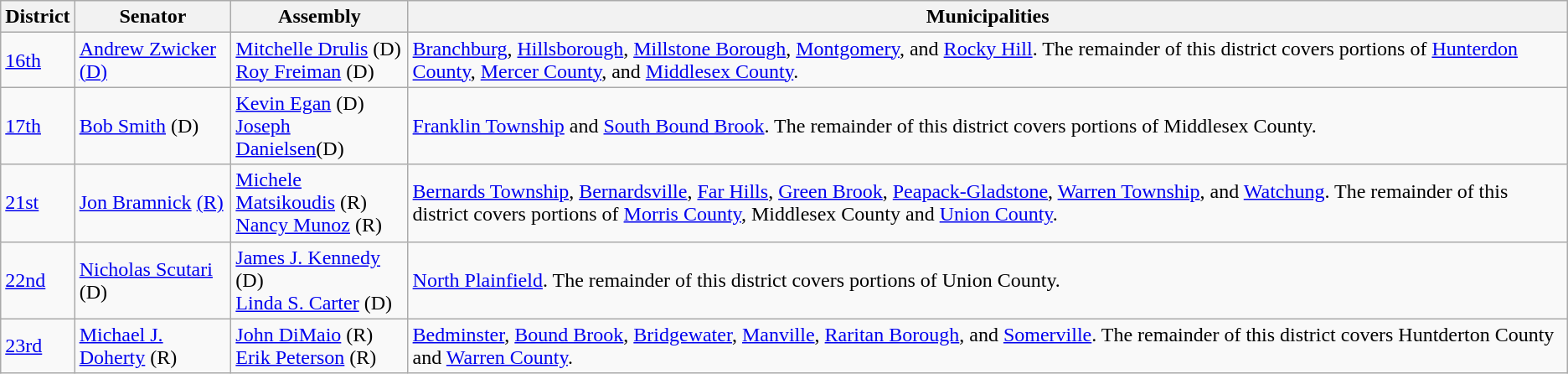<table class="wikitable">
<tr>
<th>District</th>
<th>Senator</th>
<th>Assembly</th>
<th>Municipalities</th>
</tr>
<tr>
<td><a href='#'>16th</a></td>
<td><a href='#'>Andrew Zwicker</a> <a href='#'>(D)</a></td>
<td><a href='#'>Mitchelle Drulis</a> (D)<br><a href='#'>Roy Freiman</a> (D)</td>
<td><a href='#'>Branchburg</a>, <a href='#'>Hillsborough</a>, <a href='#'>Millstone Borough</a>, <a href='#'>Montgomery</a>, and <a href='#'>Rocky Hill</a>. The remainder of this district covers portions of <a href='#'>Hunterdon County</a>, <a href='#'>Mercer County</a>, and <a href='#'>Middlesex County</a>.</td>
</tr>
<tr>
<td><a href='#'>17th</a></td>
<td><a href='#'>Bob Smith</a> (D)</td>
<td><a href='#'>Kevin Egan</a> (D)<br><a href='#'>Joseph Danielsen</a>(D)</td>
<td><a href='#'>Franklin Township</a> and <a href='#'>South Bound Brook</a>. The remainder of this district covers portions of Middlesex County.</td>
</tr>
<tr>
<td><a href='#'>21st</a></td>
<td><a href='#'>Jon Bramnick</a> <a href='#'>(R)</a></td>
<td><a href='#'>Michele Matsikoudis</a> (R)<br><a href='#'>Nancy Munoz</a> (R)</td>
<td><a href='#'>Bernards Township</a>, <a href='#'>Bernardsville</a>, <a href='#'>Far Hills</a>, <a href='#'>Green Brook</a>, <a href='#'>Peapack-Gladstone</a>, <a href='#'>Warren Township</a>, and <a href='#'>Watchung</a>. The remainder of this district covers portions of <a href='#'>Morris County</a>, Middlesex County and <a href='#'>Union County</a>.</td>
</tr>
<tr>
<td><a href='#'>22nd</a></td>
<td><a href='#'>Nicholas Scutari</a> (D)</td>
<td><a href='#'>James J. Kennedy</a> (D)<br><a href='#'>Linda S. Carter</a> (D)</td>
<td><a href='#'>North Plainfield</a>. The remainder of this district covers portions of Union County.</td>
</tr>
<tr>
<td><a href='#'>23rd</a></td>
<td><a href='#'>Michael J. Doherty</a> (R)</td>
<td><a href='#'>John DiMaio</a> (R)<br><a href='#'>Erik Peterson</a> (R)</td>
<td><a href='#'>Bedminster</a>, <a href='#'>Bound Brook</a>, <a href='#'>Bridgewater</a>, <a href='#'>Manville</a>, <a href='#'>Raritan Borough</a>, and <a href='#'>Somerville</a>. The remainder of this district covers Huntderton County and <a href='#'>Warren County</a>.</td>
</tr>
</table>
